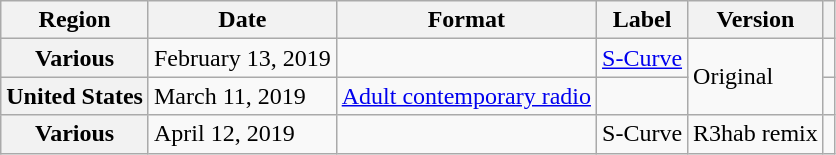<table class="wikitable plainrowheaders">
<tr>
<th scope="col">Region</th>
<th scope="col">Date</th>
<th scope="col">Format</th>
<th scope="col">Label</th>
<th scope="col">Version</th>
<th scope="col"></th>
</tr>
<tr>
<th scope="row">Various</th>
<td>February 13, 2019</td>
<td></td>
<td><a href='#'>S-Curve</a></td>
<td rowspan="2">Original</td>
<td></td>
</tr>
<tr>
<th scope="row">United States</th>
<td>March 11, 2019</td>
<td><a href='#'>Adult contemporary radio</a></td>
<td></td>
<td></td>
</tr>
<tr>
<th scope="row">Various</th>
<td>April 12, 2019</td>
<td></td>
<td>S-Curve</td>
<td>R3hab remix</td>
<td></td>
</tr>
</table>
